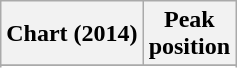<table class="wikitable sortable plainrowheaders">
<tr>
<th scope="col">Chart (2014)</th>
<th scope="col">Peak<br>position</th>
</tr>
<tr>
</tr>
<tr>
</tr>
<tr>
</tr>
<tr>
</tr>
<tr>
</tr>
</table>
